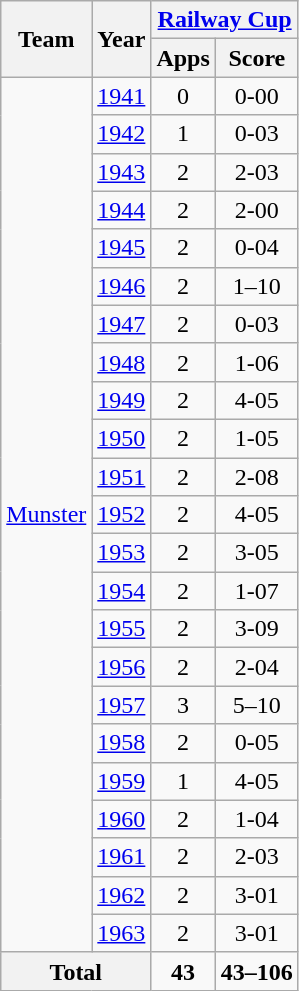<table class="wikitable" style="text-align:center">
<tr>
<th rowspan="2">Team</th>
<th rowspan="2">Year</th>
<th colspan="2"><a href='#'>Railway Cup</a></th>
</tr>
<tr>
<th>Apps</th>
<th>Score</th>
</tr>
<tr>
<td rowspan="23"><a href='#'>Munster</a></td>
<td><a href='#'>1941</a></td>
<td>0</td>
<td>0-00</td>
</tr>
<tr>
<td><a href='#'>1942</a></td>
<td>1</td>
<td>0-03</td>
</tr>
<tr>
<td><a href='#'>1943</a></td>
<td>2</td>
<td>2-03</td>
</tr>
<tr>
<td><a href='#'>1944</a></td>
<td>2</td>
<td>2-00</td>
</tr>
<tr>
<td><a href='#'>1945</a></td>
<td>2</td>
<td>0-04</td>
</tr>
<tr>
<td><a href='#'>1946</a></td>
<td>2</td>
<td>1–10</td>
</tr>
<tr>
<td><a href='#'>1947</a></td>
<td>2</td>
<td>0-03</td>
</tr>
<tr>
<td><a href='#'>1948</a></td>
<td>2</td>
<td>1-06</td>
</tr>
<tr>
<td><a href='#'>1949</a></td>
<td>2</td>
<td>4-05</td>
</tr>
<tr>
<td><a href='#'>1950</a></td>
<td>2</td>
<td>1-05</td>
</tr>
<tr>
<td><a href='#'>1951</a></td>
<td>2</td>
<td>2-08</td>
</tr>
<tr>
<td><a href='#'>1952</a></td>
<td>2</td>
<td>4-05</td>
</tr>
<tr>
<td><a href='#'>1953</a></td>
<td>2</td>
<td>3-05</td>
</tr>
<tr>
<td><a href='#'>1954</a></td>
<td>2</td>
<td>1-07</td>
</tr>
<tr>
<td><a href='#'>1955</a></td>
<td>2</td>
<td>3-09</td>
</tr>
<tr>
<td><a href='#'>1956</a></td>
<td>2</td>
<td>2-04</td>
</tr>
<tr>
<td><a href='#'>1957</a></td>
<td>3</td>
<td>5–10</td>
</tr>
<tr>
<td><a href='#'>1958</a></td>
<td>2</td>
<td>0-05</td>
</tr>
<tr>
<td><a href='#'>1959</a></td>
<td>1</td>
<td>4-05</td>
</tr>
<tr>
<td><a href='#'>1960</a></td>
<td>2</td>
<td>1-04</td>
</tr>
<tr>
<td><a href='#'>1961</a></td>
<td>2</td>
<td>2-03</td>
</tr>
<tr>
<td><a href='#'>1962</a></td>
<td>2</td>
<td>3-01</td>
</tr>
<tr>
<td><a href='#'>1963</a></td>
<td>2</td>
<td>3-01</td>
</tr>
<tr>
<th colspan="2">Total</th>
<td><strong>43</strong></td>
<td><strong>43–106</strong></td>
</tr>
</table>
